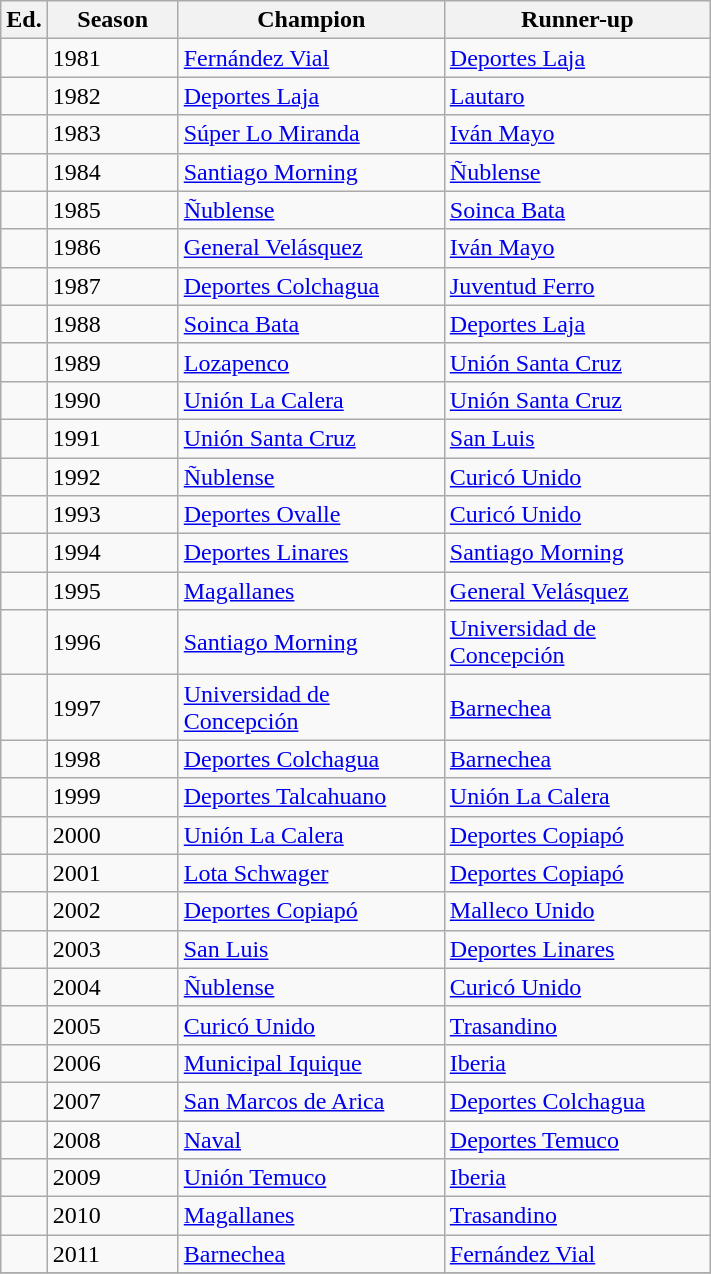<table class="wikitable sortable">
<tr>
<th width=px>Ed.</th>
<th width=80px>Season</th>
<th width=170px>Champion</th>
<th width=170px>Runner-up</th>
</tr>
<tr>
<td></td>
<td>1981</td>
<td><a href='#'>Fernández Vial</a></td>
<td><a href='#'>Deportes Laja</a></td>
</tr>
<tr>
<td></td>
<td>1982</td>
<td><a href='#'>Deportes Laja</a></td>
<td><a href='#'>Lautaro</a></td>
</tr>
<tr>
<td></td>
<td>1983</td>
<td><a href='#'>Súper Lo Miranda</a></td>
<td><a href='#'>Iván Mayo</a></td>
</tr>
<tr>
<td></td>
<td>1984</td>
<td><a href='#'>Santiago Morning</a></td>
<td><a href='#'>Ñublense</a></td>
</tr>
<tr>
<td></td>
<td>1985</td>
<td><a href='#'>Ñublense</a></td>
<td><a href='#'>Soinca Bata</a></td>
</tr>
<tr>
<td></td>
<td>1986</td>
<td><a href='#'>General Velásquez</a></td>
<td><a href='#'>Iván Mayo</a></td>
</tr>
<tr>
<td></td>
<td>1987</td>
<td><a href='#'>Deportes Colchagua</a></td>
<td><a href='#'>Juventud Ferro</a></td>
</tr>
<tr>
<td></td>
<td>1988</td>
<td><a href='#'>Soinca Bata</a></td>
<td><a href='#'>Deportes Laja</a></td>
</tr>
<tr>
<td></td>
<td>1989</td>
<td><a href='#'>Lozapenco</a></td>
<td><a href='#'>Unión Santa Cruz</a></td>
</tr>
<tr>
<td></td>
<td>1990</td>
<td><a href='#'>Unión La Calera</a></td>
<td><a href='#'>Unión Santa Cruz</a></td>
</tr>
<tr>
<td></td>
<td>1991</td>
<td><a href='#'>Unión Santa Cruz</a></td>
<td><a href='#'>San Luis</a></td>
</tr>
<tr>
<td></td>
<td>1992</td>
<td><a href='#'>Ñublense</a></td>
<td><a href='#'>Curicó Unido</a></td>
</tr>
<tr>
<td></td>
<td>1993</td>
<td><a href='#'>Deportes Ovalle</a></td>
<td><a href='#'>Curicó Unido</a></td>
</tr>
<tr>
<td></td>
<td>1994</td>
<td><a href='#'>Deportes Linares</a></td>
<td><a href='#'>Santiago Morning</a></td>
</tr>
<tr>
<td></td>
<td>1995</td>
<td><a href='#'>Magallanes</a></td>
<td><a href='#'>General Velásquez</a></td>
</tr>
<tr>
<td></td>
<td>1996</td>
<td><a href='#'>Santiago Morning</a></td>
<td><a href='#'>Universidad de Concepción</a></td>
</tr>
<tr>
<td></td>
<td>1997</td>
<td><a href='#'>Universidad de Concepción</a></td>
<td><a href='#'>Barnechea</a></td>
</tr>
<tr>
<td></td>
<td>1998</td>
<td><a href='#'>Deportes Colchagua</a></td>
<td><a href='#'>Barnechea</a></td>
</tr>
<tr>
<td></td>
<td>1999</td>
<td><a href='#'>Deportes Talcahuano</a></td>
<td><a href='#'>Unión La Calera</a></td>
</tr>
<tr>
<td></td>
<td>2000</td>
<td><a href='#'>Unión La Calera</a></td>
<td><a href='#'>Deportes Copiapó</a></td>
</tr>
<tr>
<td></td>
<td>2001</td>
<td><a href='#'>Lota Schwager</a></td>
<td><a href='#'>Deportes Copiapó</a></td>
</tr>
<tr>
<td></td>
<td>2002</td>
<td><a href='#'>Deportes Copiapó</a></td>
<td><a href='#'>Malleco Unido</a></td>
</tr>
<tr>
<td></td>
<td>2003</td>
<td><a href='#'>San Luis</a></td>
<td><a href='#'>Deportes Linares</a></td>
</tr>
<tr>
<td></td>
<td>2004</td>
<td><a href='#'>Ñublense</a></td>
<td><a href='#'>Curicó Unido</a></td>
</tr>
<tr>
<td></td>
<td>2005</td>
<td><a href='#'>Curicó Unido</a></td>
<td><a href='#'>Trasandino</a></td>
</tr>
<tr>
<td></td>
<td>2006</td>
<td><a href='#'>Municipal Iquique</a></td>
<td><a href='#'>Iberia</a></td>
</tr>
<tr>
<td></td>
<td>2007</td>
<td><a href='#'>San Marcos de Arica</a></td>
<td><a href='#'>Deportes Colchagua</a></td>
</tr>
<tr>
<td></td>
<td>2008</td>
<td><a href='#'>Naval</a></td>
<td><a href='#'>Deportes Temuco</a></td>
</tr>
<tr>
<td></td>
<td>2009</td>
<td><a href='#'>Unión Temuco</a></td>
<td><a href='#'>Iberia</a></td>
</tr>
<tr>
<td></td>
<td>2010</td>
<td><a href='#'>Magallanes</a></td>
<td><a href='#'>Trasandino</a></td>
</tr>
<tr>
<td></td>
<td>2011</td>
<td><a href='#'>Barnechea</a></td>
<td><a href='#'>Fernández Vial</a></td>
</tr>
<tr>
</tr>
</table>
